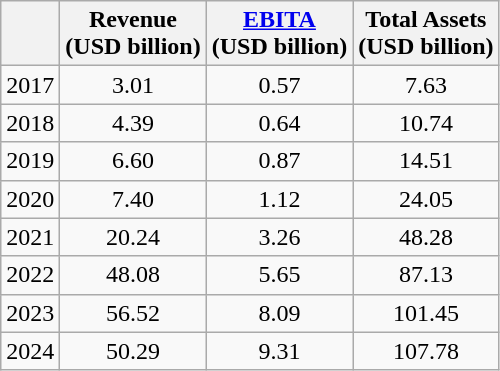<table class="wikitable" style="text-align:center">
<tr>
<th></th>
<th>Revenue<br>(USD billion)</th>
<th><a href='#'>EBITA</a><br>(USD billion)</th>
<th>Total Assets<br>(USD billion)</th>
</tr>
<tr>
<td>2017</td>
<td>3.01</td>
<td>0.57</td>
<td>7.63</td>
</tr>
<tr>
<td>2018</td>
<td>4.39</td>
<td>0.64</td>
<td>10.74</td>
</tr>
<tr>
<td>2019</td>
<td>6.60</td>
<td>0.87</td>
<td>14.51</td>
</tr>
<tr>
<td>2020</td>
<td>7.40</td>
<td>1.12</td>
<td>24.05</td>
</tr>
<tr>
<td>2021</td>
<td>20.24</td>
<td>3.26</td>
<td>48.28</td>
</tr>
<tr>
<td>2022</td>
<td>48.08</td>
<td>5.65</td>
<td>87.13</td>
</tr>
<tr>
<td>2023</td>
<td>56.52</td>
<td>8.09</td>
<td>101.45</td>
</tr>
<tr>
<td>2024</td>
<td>50.29</td>
<td>9.31</td>
<td>107.78</td>
</tr>
</table>
